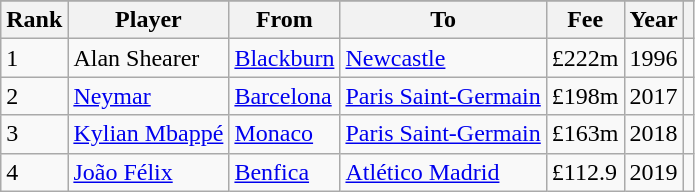<table class="wikitable">
<tr>
</tr>
<tr>
<th>Rank</th>
<th>Player</th>
<th>From</th>
<th>To</th>
<th>Fee</th>
<th>Year</th>
<th></th>
</tr>
<tr>
<td>1</td>
<td>Alan Shearer</td>
<td> <a href='#'>Blackburn</a></td>
<td> <a href='#'>Newcastle</a></td>
<td>£222m</td>
<td>1996</td>
<td></td>
</tr>
<tr>
<td>2</td>
<td><a href='#'>Neymar</a></td>
<td> <a href='#'>Barcelona</a></td>
<td> <a href='#'>Paris Saint-Germain</a></td>
<td>£198m</td>
<td>2017</td>
<td></td>
</tr>
<tr>
<td>3</td>
<td><a href='#'>Kylian Mbappé</a></td>
<td> <a href='#'>Monaco</a></td>
<td> <a href='#'>Paris Saint-Germain</a></td>
<td>£163m</td>
<td>2018</td>
<td></td>
</tr>
<tr>
<td>4</td>
<td><a href='#'>João Félix</a></td>
<td> <a href='#'>Benfica</a></td>
<td> <a href='#'>Atlético Madrid</a></td>
<td>£112.9</td>
<td>2019</td>
<td></td>
</tr>
</table>
